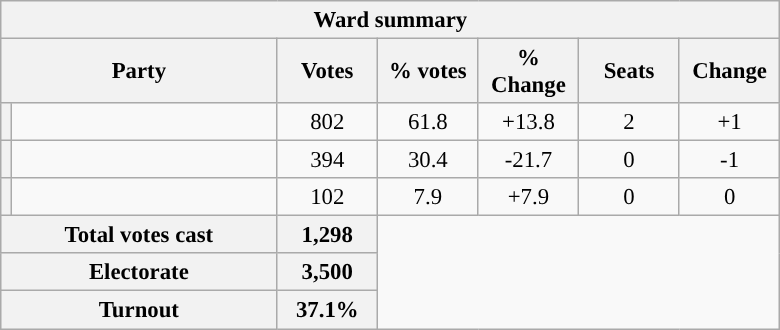<table class="wikitable" style="font-size:95%;">
<tr>
<th colspan="7">Ward summary</th>
</tr>
<tr>
<th colspan="2">Party</th>
<th style="width: 60px">Votes</th>
<th style="width: 60px">% votes</th>
<th style="width: 60px">% Change</th>
<th style="width: 60px">Seats</th>
<th style="width: 60px">Change</th>
</tr>
<tr>
<th style="background-color: "></th>
<td style="width: 170px"><a href='#'></a></td>
<td align="center">802</td>
<td align="center">61.8</td>
<td align="center">+13.8</td>
<td align="center">2</td>
<td align="center">+1</td>
</tr>
<tr>
<th style="background-color: "></th>
<td style="width: 170px"><a href='#'></a></td>
<td align="center">394</td>
<td align="center">30.4</td>
<td align="center">-21.7</td>
<td align="center">0</td>
<td align="center">-1</td>
</tr>
<tr>
<th style="background-color: "></th>
<td style="width: 170px"><a href='#'></a></td>
<td align="center">102</td>
<td align="center">7.9</td>
<td align="center">+7.9</td>
<td align="center">0</td>
<td align="center">0</td>
</tr>
<tr style="background-color:#E9E9E9">
<th colspan="2">Total votes cast</th>
<th style="width: 60px">1,298</th>
</tr>
<tr style="background-color:#E9E9E9">
<th colspan="2">Electorate</th>
<th style="width: 60px">3,500</th>
</tr>
<tr style="background-color:#E9E9E9">
<th colspan="2">Turnout</th>
<th style="width: 60px">37.1%</th>
</tr>
</table>
